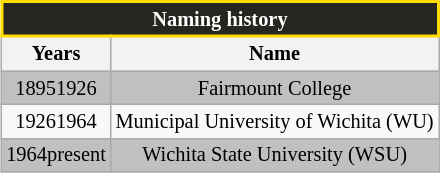<table class="wikitable" style="float:right; font-size:85%; clear:left; margin:0 0 1em 1em;">
<tr>
<td colspan="2" style="text-align:center; font-size:100%; background:#27251F; color:white; border: 2px solid #ffdb00"><strong>Naming history</strong></td>
</tr>
<tr>
<th>Years</th>
<th>Name</th>
</tr>
<tr style="text-align:center; background:silver;">
<td>18951926</td>
<td>Fairmount College</td>
</tr>
<tr style="text-align:center;">
<td>19261964</td>
<td>Municipal University of Wichita (WU)</td>
</tr>
<tr style="text-align:center; background:silver;">
<td>1964present</td>
<td>Wichita State University (WSU)</td>
</tr>
</table>
